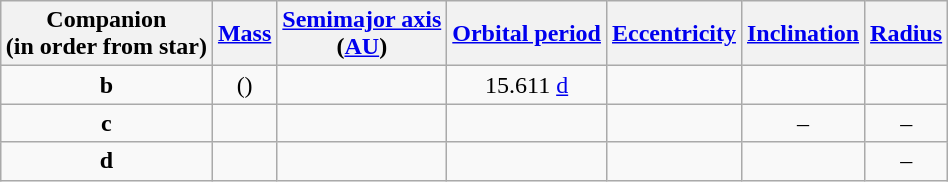<table class="wikitable" style="margin:1em auto; text-align: center;">
<tr>
<th>Companion <br>(in order from star)<br></th>
<th><a href='#'>Mass</a></th>
<th><a href='#'>Semimajor axis</a><br>(<a href='#'>AU</a>)</th>
<th><a href='#'>Orbital period</a></th>
<th><a href='#'>Eccentricity</a></th>
<th><a href='#'>Inclination</a></th>
<th><a href='#'>Radius</a></th>
</tr>
<tr>
<td><strong>b</strong></td>
<td> ()</td>
<td></td>
<td>15.611 <a href='#'>d</a></td>
<td></td>
<td></td>
<td></td>
</tr>
<tr>
<td><strong>c</strong></td>
<td></td>
<td></td>
<td></td>
<td></td>
<td>–</td>
<td>–</td>
</tr>
<tr>
<td><strong>d</strong></td>
<td></td>
<td></td>
<td></td>
<td></td>
<td></td>
<td>–</td>
</tr>
</table>
